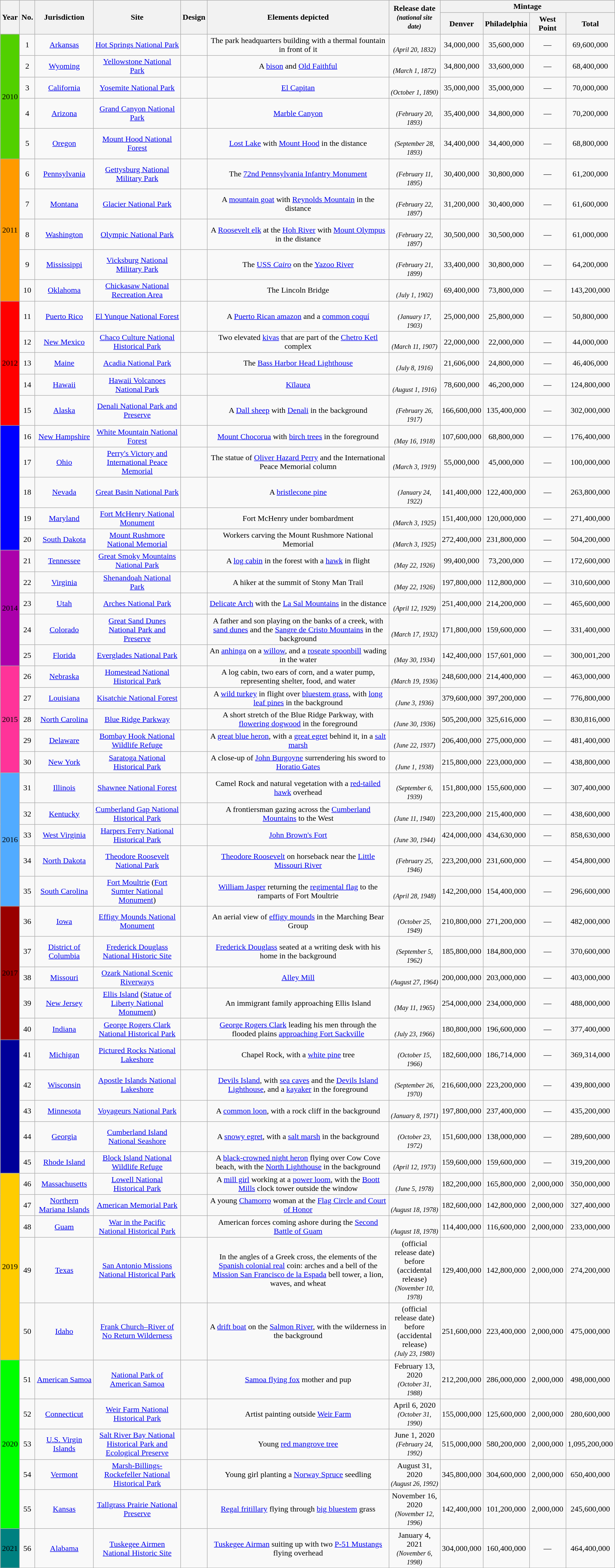<table class="wikitable sortable" style="text-align: center">
<tr>
<th rowspan="2">Year</th>
<th rowspan="2">No.</th>
<th rowspan="2">Jurisdiction</th>
<th rowspan="2">Site</th>
<th rowspan="2">Design</th>
<th rowspan="2">Elements depicted</th>
<th rowspan="2">Release date<br><small><em>(national site date)</em></small></th>
<th colspan="4">Mintage<br>




</th>
</tr>
<tr>
<th>Denver</th>
<th>Philadelphia</th>
<th>West Point</th>
<th>Total</th>
</tr>
<tr>
<td rowspan="5" bgcolor="#51D000">2010</td>
<td>1</td>
<td><a href='#'>Arkansas</a></td>
<td><a href='#'>Hot Springs National Park</a></td>
<td></td>
<td>The park headquarters building with a thermal fountain in front of it</td>
<td><br><small><em>(April 20, 1832)</em></small></td>
<td>34,000,000</td>
<td>35,600,000</td>
<td>—</td>
<td>69,600,000</td>
</tr>
<tr>
<td>2</td>
<td><a href='#'>Wyoming</a></td>
<td><a href='#'>Yellowstone National Park</a></td>
<td></td>
<td>A <a href='#'>bison</a> and <a href='#'>Old Faithful</a></td>
<td><br><small><em>(March 1, 1872)</em></small></td>
<td>34,800,000</td>
<td>33,600,000</td>
<td>—</td>
<td>68,400,000</td>
</tr>
<tr>
<td>3</td>
<td><a href='#'>California</a></td>
<td><a href='#'>Yosemite National Park</a></td>
<td></td>
<td><a href='#'>El Capitan</a></td>
<td><br><small><em>(October 1, 1890)</em></small></td>
<td>35,000,000</td>
<td>35,000,000</td>
<td>—</td>
<td>70,000,000</td>
</tr>
<tr>
<td>4</td>
<td><a href='#'>Arizona</a></td>
<td><a href='#'>Grand Canyon National Park</a></td>
<td></td>
<td><a href='#'>Marble Canyon</a></td>
<td><br><small><em>(February 20, 1893)</em></small></td>
<td>35,400,000</td>
<td>34,800,000</td>
<td>—</td>
<td>70,200,000</td>
</tr>
<tr>
<td>5</td>
<td><a href='#'>Oregon</a></td>
<td><a href='#'>Mount Hood National Forest</a></td>
<td></td>
<td><a href='#'>Lost Lake</a> with <a href='#'>Mount Hood</a> in the distance</td>
<td><br><small><em>(September 28, 1893)</em></small></td>
<td>34,400,000</td>
<td>34,400,000</td>
<td>—</td>
<td>68,800,000</td>
</tr>
<tr>
<td rowspan="5" bgcolor="#FF9A00">2011</td>
<td>6</td>
<td><a href='#'>Pennsylvania</a></td>
<td><a href='#'>Gettysburg National Military Park</a></td>
<td></td>
<td>The <a href='#'>72nd Pennsylvania Infantry Monument</a></td>
<td><br><small><em>(February 11, 1895)</em></small></td>
<td>30,400,000</td>
<td>30,800,000</td>
<td>—</td>
<td>61,200,000</td>
</tr>
<tr>
<td>7</td>
<td><a href='#'>Montana</a></td>
<td><a href='#'>Glacier National Park</a></td>
<td></td>
<td>A <a href='#'>mountain goat</a> with <a href='#'>Reynolds Mountain</a> in the distance</td>
<td><br><small><em>(February 22, 1897)</em></small></td>
<td>31,200,000</td>
<td>30,400,000</td>
<td>—</td>
<td>61,600,000</td>
</tr>
<tr>
<td>8</td>
<td><a href='#'>Washington</a></td>
<td><a href='#'>Olympic National Park</a></td>
<td></td>
<td>A <a href='#'>Roosevelt elk</a> at the <a href='#'>Hoh River</a> with <a href='#'>Mount Olympus</a> in the distance</td>
<td><br><small><em>(February 22, 1897)</em></small></td>
<td>30,500,000</td>
<td>30,500,000</td>
<td>—</td>
<td>61,000,000</td>
</tr>
<tr>
<td>9</td>
<td><a href='#'>Mississippi</a></td>
<td><a href='#'>Vicksburg National Military Park</a></td>
<td></td>
<td>The <a href='#'>USS <em>Cairo</em></a> on the <a href='#'>Yazoo River</a></td>
<td><br><small><em>(February 21, 1899)</em></small></td>
<td>33,400,000</td>
<td>30,800,000</td>
<td>—</td>
<td>64,200,000</td>
</tr>
<tr>
<td>10</td>
<td><a href='#'>Oklahoma</a></td>
<td><a href='#'>Chickasaw National Recreation Area</a></td>
<td></td>
<td>The Lincoln Bridge</td>
<td><br><small><em>(July 1, 1902)</em></small></td>
<td>69,400,000</td>
<td>73,800,000</td>
<td>—</td>
<td>143,200,000</td>
</tr>
<tr>
<td rowspan="5" bgcolor="#FF0000">2012</td>
<td>11</td>
<td><a href='#'>Puerto Rico</a></td>
<td><a href='#'>El Yunque National Forest</a></td>
<td></td>
<td>A <a href='#'>Puerto Rican amazon</a> and a <a href='#'>common coquí</a></td>
<td><br><small><em>(January 17, 1903)</em></small></td>
<td>25,000,000</td>
<td>25,800,000</td>
<td>—</td>
<td>50,800,000</td>
</tr>
<tr>
<td>12</td>
<td><a href='#'>New Mexico</a></td>
<td><a href='#'>Chaco Culture National Historical Park</a></td>
<td></td>
<td>Two elevated <a href='#'>kivas</a> that are part of the <a href='#'>Chetro Ketl</a> complex</td>
<td><br><small><em>(March 11, 1907)</em></small></td>
<td>22,000,000</td>
<td>22,000,000</td>
<td>—</td>
<td>44,000,000</td>
</tr>
<tr>
<td>13</td>
<td><a href='#'>Maine</a></td>
<td><a href='#'>Acadia National Park</a></td>
<td></td>
<td>The <a href='#'>Bass Harbor Head Lighthouse</a></td>
<td><br><small><em>(July 8, 1916)</em></small></td>
<td>21,606,000</td>
<td>24,800,000</td>
<td>—</td>
<td>46,406,000</td>
</tr>
<tr>
<td>14</td>
<td><a href='#'>Hawaii</a></td>
<td><a href='#'>Hawaii Volcanoes National Park</a></td>
<td></td>
<td><a href='#'>Kīlauea</a></td>
<td><br><small><em>(August 1, 1916)</em></small></td>
<td>78,600,000</td>
<td>46,200,000</td>
<td>—</td>
<td>124,800,000</td>
</tr>
<tr>
<td>15</td>
<td><a href='#'>Alaska</a></td>
<td><a href='#'>Denali National Park and Preserve</a></td>
<td></td>
<td>A <a href='#'>Dall sheep</a> with <a href='#'>Denali</a> in the background</td>
<td><br><small><em>(February 26, 1917)</em></small></td>
<td>166,600,000</td>
<td>135,400,000</td>
<td>—</td>
<td>302,000,000</td>
</tr>
<tr id="New Hampshire">
<td rowspan="5" bgcolor="#0000FF"></td>
<td>16</td>
<td><a href='#'>New Hampshire</a></td>
<td><a href='#'>White Mountain National Forest</a></td>
<td></td>
<td><a href='#'>Mount Chocorua</a> with <a href='#'>birch trees</a> in the foreground</td>
<td><br><small><em>(May 16, 1918)</em></small></td>
<td>107,600,000</td>
<td>68,800,000</td>
<td>—</td>
<td>176,400,000</td>
</tr>
<tr>
<td>17</td>
<td><a href='#'>Ohio</a></td>
<td><a href='#'>Perry's Victory and International Peace Memorial</a></td>
<td></td>
<td>The statue of <a href='#'>Oliver Hazard Perry</a> and the International Peace Memorial column</td>
<td><br><small><em>(March 3, 1919)</em></small></td>
<td>55,000,000</td>
<td>45,000,000</td>
<td>—</td>
<td>100,000,000</td>
</tr>
<tr>
<td>18</td>
<td><a href='#'>Nevada</a></td>
<td><a href='#'>Great Basin National Park</a></td>
<td></td>
<td>A <a href='#'>bristlecone pine</a></td>
<td><br><small><em>(January 24, 1922)</em></small></td>
<td>141,400,000</td>
<td>122,400,000</td>
<td>—</td>
<td>263,800,000</td>
</tr>
<tr>
<td>19</td>
<td><a href='#'>Maryland</a></td>
<td><a href='#'>Fort McHenry National Monument</a></td>
<td></td>
<td>Fort McHenry under bombardment</td>
<td><br><small><em>(March 3, 1925)</em></small></td>
<td>151,400,000</td>
<td>120,000,000</td>
<td>—</td>
<td>271,400,000</td>
</tr>
<tr>
<td>20</td>
<td><a href='#'>South Dakota</a></td>
<td><a href='#'>Mount Rushmore National Memorial</a></td>
<td></td>
<td>Workers carving the Mount Rushmore National Memorial</td>
<td><br><small><em>(March 3, 1925)</em></small></td>
<td>272,400,000</td>
<td>231,800,000</td>
<td>—</td>
<td>504,200,000</td>
</tr>
<tr>
<td rowspan="5" bgcolor="#AB00AB">2014</td>
<td>21</td>
<td><a href='#'>Tennessee</a></td>
<td><a href='#'>Great Smoky Mountains National Park</a></td>
<td></td>
<td>A <a href='#'>log cabin</a> in the forest with a <a href='#'>hawk</a> in flight</td>
<td><br><small><em>(May 22, 1926)</em></small></td>
<td>99,400,000</td>
<td>73,200,000</td>
<td>—</td>
<td>172,600,000</td>
</tr>
<tr>
<td>22</td>
<td><a href='#'>Virginia</a></td>
<td><a href='#'>Shenandoah National Park</a></td>
<td></td>
<td>A hiker at the summit of Stony Man Trail</td>
<td><br><small><em>(May 22, 1926)</em></small></td>
<td>197,800,000</td>
<td>112,800,000</td>
<td>—</td>
<td>310,600,000</td>
</tr>
<tr>
<td>23</td>
<td><a href='#'>Utah</a></td>
<td><a href='#'>Arches National Park</a></td>
<td></td>
<td><a href='#'>Delicate Arch</a> with the <a href='#'>La Sal Mountains</a> in the distance</td>
<td><br><small><em>(April 12, 1929)</em></small></td>
<td>251,400,000</td>
<td>214,200,000</td>
<td>—</td>
<td>465,600,000</td>
</tr>
<tr>
<td>24</td>
<td><a href='#'>Colorado</a></td>
<td><a href='#'>Great Sand Dunes National Park and Preserve</a></td>
<td></td>
<td>A father and son playing on the banks of a creek, with <a href='#'>sand dunes</a> and the <a href='#'>Sangre de Cristo Mountains</a> in the background</td>
<td><br><small><em>(March 17, 1932)</em></small></td>
<td>171,800,000</td>
<td>159,600,000</td>
<td>—</td>
<td>331,400,000</td>
</tr>
<tr>
<td>25</td>
<td><a href='#'>Florida</a></td>
<td><a href='#'>Everglades National Park</a></td>
<td></td>
<td>An <a href='#'>anhinga</a> on a <a href='#'>willow</a>, and a <a href='#'>roseate spoonbill</a> wading in the water</td>
<td><br><small><em>(May 30, 1934)</em></small></td>
<td>142,400,000</td>
<td>157,601,000</td>
<td>—</td>
<td>300,001,200</td>
</tr>
<tr>
<td rowspan="5" bgcolor="#FF3399">2015</td>
<td>26</td>
<td><a href='#'>Nebraska</a></td>
<td><a href='#'>Homestead National Historical Park</a></td>
<td></td>
<td>A log cabin, two ears of corn, and a water pump, representing shelter, food, and water</td>
<td><br><small><em>(March 19, 1936)</em></small></td>
<td>248,600,000</td>
<td>214,400,000</td>
<td>—</td>
<td>463,000,000</td>
</tr>
<tr>
<td>27</td>
<td><a href='#'>Louisiana</a></td>
<td><a href='#'>Kisatchie National Forest</a></td>
<td></td>
<td>A <a href='#'>wild turkey</a> in flight over <a href='#'>bluestem grass</a>, with <a href='#'>long leaf pines</a> in the background</td>
<td><br><small><em>(June 3, 1936)</em></small></td>
<td>379,600,000</td>
<td>397,200,000</td>
<td>—</td>
<td>776,800,000</td>
</tr>
<tr>
<td>28</td>
<td><a href='#'>North Carolina</a></td>
<td><a href='#'>Blue Ridge Parkway</a></td>
<td></td>
<td>A short stretch of the Blue Ridge Parkway, with <a href='#'>flowering dogwood</a> in the foreground</td>
<td><br><small><em>(June 30, 1936)</em></small></td>
<td>505,200,000</td>
<td>325,616,000</td>
<td>—</td>
<td>830,816,000</td>
</tr>
<tr>
<td>29</td>
<td><a href='#'>Delaware</a></td>
<td><a href='#'>Bombay Hook National Wildlife Refuge</a></td>
<td></td>
<td>A <a href='#'>great blue heron</a>, with a <a href='#'>great egret</a> behind it, in a <a href='#'>salt marsh</a></td>
<td><br><small><em>(June 22, 1937)</em></small></td>
<td>206,400,000</td>
<td>275,000,000</td>
<td>—</td>
<td>481,400,000</td>
</tr>
<tr>
<td>30</td>
<td><a href='#'>New York</a></td>
<td><a href='#'>Saratoga National Historical Park</a></td>
<td></td>
<td>A close-up of <a href='#'>John Burgoyne</a> surrendering his sword to <a href='#'>Horatio Gates</a></td>
<td><br><small><em>(June 1, 1938)</em></small></td>
<td>215,800,000</td>
<td>223,000,000</td>
<td>—</td>
<td>438,800,000</td>
</tr>
<tr>
<td rowspan="5" bgcolor="#51ABFF">2016</td>
<td>31</td>
<td><a href='#'>Illinois</a></td>
<td><a href='#'>Shawnee National Forest</a></td>
<td></td>
<td>Camel Rock and natural vegetation with a <a href='#'>red-tailed hawk</a> overhead</td>
<td><br><small><em>(September 6, 1939)</em></small></td>
<td>151,800,000</td>
<td>155,600,000</td>
<td>—</td>
<td>307,400,000</td>
</tr>
<tr>
<td>32</td>
<td><a href='#'>Kentucky</a></td>
<td><a href='#'>Cumberland Gap National Historical Park</a></td>
<td></td>
<td>A frontiersman gazing across the <a href='#'>Cumberland Mountains</a> to the West</td>
<td><br><small><em>(June 11, 1940)</em></small></td>
<td>223,200,000</td>
<td>215,400,000</td>
<td>—</td>
<td>438,600,000</td>
</tr>
<tr>
<td>33</td>
<td><a href='#'>West Virginia</a></td>
<td><a href='#'>Harpers Ferry National Historical Park</a></td>
<td></td>
<td><a href='#'>John Brown's Fort</a></td>
<td><br><small><em>(June 30, 1944)</em></small></td>
<td>424,000,000</td>
<td>434,630,000</td>
<td>—</td>
<td>858,630,000</td>
</tr>
<tr>
<td>34</td>
<td><a href='#'>North Dakota</a></td>
<td><a href='#'>Theodore Roosevelt National Park</a></td>
<td></td>
<td><a href='#'>Theodore Roosevelt</a> on horseback near the <a href='#'>Little Missouri River</a></td>
<td><br><small><em>(February 25, 1946)</em></small></td>
<td>223,200,000</td>
<td>231,600,000</td>
<td>—</td>
<td>454,800,000</td>
</tr>
<tr>
<td>35</td>
<td><a href='#'>South Carolina</a></td>
<td><a href='#'>Fort Moultrie</a> (<a href='#'>Fort Sumter National Monument</a>)</td>
<td></td>
<td><a href='#'>William Jasper</a> returning the <a href='#'>regimental flag</a> to the ramparts of Fort Moultrie</td>
<td><br><small><em>(April 28, 1948)</em></small></td>
<td>142,200,000</td>
<td>154,400,000</td>
<td>—</td>
<td>296,600,000</td>
</tr>
<tr>
<td rowspan="5" bgcolor="#990000">2017</td>
<td>36</td>
<td><a href='#'>Iowa</a></td>
<td><a href='#'>Effigy Mounds National Monument</a></td>
<td></td>
<td>An aerial view of <a href='#'>effigy mounds</a> in the Marching Bear Group</td>
<td><br><small><em>(October 25, 1949)</em></small></td>
<td>210,800,000</td>
<td>271,200,000</td>
<td>—</td>
<td>482,000,000</td>
</tr>
<tr>
<td>37</td>
<td><a href='#'>District of Columbia</a></td>
<td><a href='#'>Frederick Douglass National Historic Site</a></td>
<td></td>
<td><a href='#'>Frederick Douglass</a> seated at a writing desk with his home in the background</td>
<td><br><small><em>(September 5, 1962)</em></small></td>
<td>185,800,000</td>
<td>184,800,000</td>
<td>—</td>
<td>370,600,000</td>
</tr>
<tr>
<td>38</td>
<td><a href='#'>Missouri</a></td>
<td><a href='#'>Ozark National Scenic Riverways</a></td>
<td></td>
<td><a href='#'>Alley Mill</a></td>
<td><br><small><em>(August 27, 1964)</em></small></td>
<td>200,000,000</td>
<td>203,000,000</td>
<td>—</td>
<td>403,000,000</td>
</tr>
<tr>
<td>39</td>
<td><a href='#'>New Jersey</a></td>
<td><a href='#'>Ellis Island</a> (<a href='#'>Statue of Liberty National Monument</a>)</td>
<td></td>
<td>An immigrant family approaching Ellis Island</td>
<td><br><small><em>(May 11, 1965)</em></small></td>
<td>254,000,000</td>
<td>234,000,000</td>
<td>—</td>
<td>488,000,000</td>
</tr>
<tr>
<td>40</td>
<td><a href='#'>Indiana</a></td>
<td><a href='#'>George Rogers Clark National Historical Park</a></td>
<td></td>
<td><a href='#'>George Rogers Clark</a> leading his men through the flooded plains <a href='#'>approaching Fort Sackville</a></td>
<td><br><small><em>(July 23, 1966)</em></small></td>
<td>180,800,000</td>
<td>196,600,000</td>
<td>—</td>
<td>377,400,000</td>
</tr>
<tr>
<td rowspan="5" bgcolor="#000099"></td>
<td>41</td>
<td><a href='#'>Michigan</a></td>
<td><a href='#'>Pictured Rocks National Lakeshore</a></td>
<td></td>
<td>Chapel Rock, with a <a href='#'>white pine</a> tree</td>
<td><br><small><em>(October 15, 1966)</em></small></td>
<td>182,600,000</td>
<td>186,714,000</td>
<td>—</td>
<td>369,314,000</td>
</tr>
<tr>
<td>42</td>
<td><a href='#'>Wisconsin</a></td>
<td><a href='#'>Apostle Islands National Lakeshore</a></td>
<td></td>
<td><a href='#'>Devils Island</a>, with <a href='#'>sea caves</a> and the <a href='#'>Devils Island Lighthouse</a>, and a <a href='#'>kayaker</a> in the foreground</td>
<td><br><small><em>(September 26, 1970)</em></small></td>
<td>216,600,000</td>
<td>223,200,000</td>
<td>—</td>
<td>439,800,000</td>
</tr>
<tr>
<td>43</td>
<td><a href='#'>Minnesota</a></td>
<td><a href='#'>Voyageurs National Park</a></td>
<td></td>
<td>A <a href='#'>common loon</a>, with a rock cliff in the background</td>
<td><br><small><em>(January 8, 1971)</em></small></td>
<td>197,800,000</td>
<td>237,400,000</td>
<td>—</td>
<td>435,200,000</td>
</tr>
<tr>
<td>44</td>
<td><a href='#'>Georgia</a></td>
<td><a href='#'>Cumberland Island National Seashore</a></td>
<td></td>
<td>A <a href='#'>snowy egret</a>, with a <a href='#'>salt marsh</a> in the background</td>
<td><br><small><em>(October 23, 1972)</em></small></td>
<td>151,600,000</td>
<td>138,000,000</td>
<td>—</td>
<td>289,600,000</td>
</tr>
<tr>
<td>45</td>
<td><a href='#'>Rhode Island</a></td>
<td><a href='#'>Block Island National Wildlife Refuge</a></td>
<td></td>
<td>A <a href='#'>black-crowned night heron</a> flying over Cow Cove beach, with the <a href='#'>North Lighthouse</a> in the background</td>
<td><br><small><em>(April 12, 1973)</em></small></td>
<td>159,600,000</td>
<td>159,600,000</td>
<td>—</td>
<td>319,200,000</td>
</tr>
<tr>
<td rowspan="5" bgcolor="#FFCC00">2019</td>
<td>46</td>
<td><a href='#'>Massachusetts</a></td>
<td><a href='#'>Lowell National Historical Park</a></td>
<td></td>
<td>A <a href='#'>mill girl</a> working at a <a href='#'>power loom</a>, with the <a href='#'>Boott Mills</a> clock tower outside the window</td>
<td><br><small><em>(June 5, 1978)</em></small></td>
<td>182,200,000</td>
<td>165,800,000</td>
<td>2,000,000</td>
<td>350,000,000</td>
</tr>
<tr>
<td>47</td>
<td><a href='#'>Northern Mariana Islands</a></td>
<td><a href='#'>American Memorial Park</a></td>
<td></td>
<td>A young <a href='#'>Chamorro</a> woman at the <a href='#'>Flag Circle and Court of Honor</a></td>
<td><br><small><em>(August 18, 1978)</em></small></td>
<td>182,600,000</td>
<td>142,800,000</td>
<td>2,000,000</td>
<td>327,400,000</td>
</tr>
<tr>
<td>48</td>
<td><a href='#'>Guam</a></td>
<td><a href='#'>War in the Pacific National Historical Park</a></td>
<td></td>
<td>American forces coming ashore during the <a href='#'>Second Battle of Guam</a></td>
<td><br><small><em>(August 18, 1978)</em></small></td>
<td>114,400,000</td>
<td>116,600,000</td>
<td>2,000,000</td>
<td>233,000,000</td>
</tr>
<tr>
<td>49</td>
<td><a href='#'>Texas</a></td>
<td><a href='#'>San Antonio Missions National Historical Park</a></td>
<td></td>
<td>In the angles of a Greek cross, the elements of the <a href='#'>Spanish colonial real</a> coin: arches and a bell of the <a href='#'>Mission San Francisco de la Espada</a> bell tower, a lion, waves, and wheat</td>
<td> (official release date)<br>before  (accidental release)<br><small><em>(November 10, 1978)</em></small></td>
<td>129,400,000</td>
<td>142,800,000</td>
<td>2,000,000</td>
<td>274,200,000</td>
</tr>
<tr>
<td>50</td>
<td><a href='#'>Idaho</a></td>
<td><a href='#'>Frank Church–River of No Return Wilderness</a></td>
<td></td>
<td>A <a href='#'>drift boat</a> on the <a href='#'>Salmon River</a>, with the wilderness in the background</td>
<td> (official release date)<br>before  (accidental release)<br><small><em>(July 23, 1980)</em></small></td>
<td>251,600,000</td>
<td>223,400,000</td>
<td>2,000,000</td>
<td>475,000,000</td>
</tr>
<tr>
<td rowspan="5" bgcolor="#00FF00">2020</td>
<td>51</td>
<td><a href='#'>American Samoa</a></td>
<td><a href='#'>National Park of American Samoa</a></td>
<td></td>
<td><a href='#'>Samoa flying fox</a> mother and pup</td>
<td>February 13, 2020<br><small><em>(October 31, 1988)</em></small></td>
<td>212,200,000</td>
<td>286,000,000</td>
<td>2,000,000</td>
<td>498,000,000</td>
</tr>
<tr>
<td>52</td>
<td><a href='#'>Connecticut</a></td>
<td><a href='#'>Weir Farm National Historical Park</a></td>
<td></td>
<td>Artist painting outside <a href='#'>Weir Farm</a></td>
<td>April 6, 2020<br><small><em>(October 31, 1990)</em></small></td>
<td>155,000,000</td>
<td>125,600,000</td>
<td>2,000,000</td>
<td>280,600,000</td>
</tr>
<tr>
<td>53</td>
<td><a href='#'>U.S. Virgin Islands</a></td>
<td><a href='#'>Salt River Bay National Historical Park and Ecological Preserve</a></td>
<td></td>
<td>Young <a href='#'>red mangrove tree</a></td>
<td>June 1, 2020<br><small><em>(February 24, 1992)</em></small></td>
<td>515,000,000</td>
<td>580,200,000</td>
<td>2,000,000</td>
<td>1,095,200,000</td>
</tr>
<tr>
<td>54</td>
<td><a href='#'>Vermont</a></td>
<td><a href='#'>Marsh-Billings-Rockefeller National Historical Park</a></td>
<td></td>
<td>Young girl planting a <a href='#'>Norway Spruce</a> seedling</td>
<td>August 31, 2020<br><small><em>(August 26, 1992)</em></small></td>
<td>345,800,000</td>
<td>304,600,000</td>
<td>2,000,000</td>
<td>650,400,000</td>
</tr>
<tr>
<td>55</td>
<td><a href='#'>Kansas</a></td>
<td><a href='#'>Tallgrass Prairie National Preserve</a></td>
<td></td>
<td><a href='#'>Regal fritillary</a> flying through <a href='#'>big bluestem</a> grass</td>
<td>November 16, 2020<br><small><em>(November 12, 1996)</em></small></td>
<td>142,400,000</td>
<td>101,200,000</td>
<td>2,000,000</td>
<td>245,600,000</td>
</tr>
<tr>
<td rowspan="1" bgcolor="#008080">2021</td>
<td>56</td>
<td><a href='#'>Alabama</a></td>
<td><a href='#'>Tuskegee Airmen National Historic Site</a></td>
<td></td>
<td><a href='#'>Tuskegee Airman</a> suiting up with two <a href='#'>P-51 Mustangs</a> flying overhead</td>
<td>January 4, 2021<br><small><em>(November 6, 1998)</em></small></td>
<td>304,000,000</td>
<td>160,400,000</td>
<td>—</td>
<td>464,400,000</td>
</tr>
</table>
